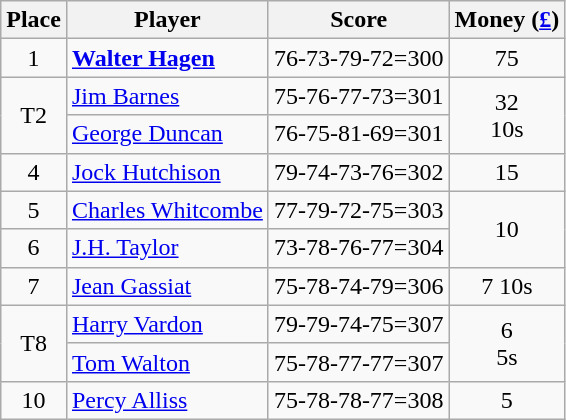<table class=wikitable>
<tr>
<th>Place</th>
<th>Player</th>
<th>Score</th>
<th>Money (<a href='#'>£</a>)</th>
</tr>
<tr>
<td align=center>1</td>
<td> <strong><a href='#'>Walter Hagen</a></strong></td>
<td>76-73-79-72=300</td>
<td align=center>75</td>
</tr>
<tr>
<td rowspan=2 align=center>T2</td>
<td> <a href='#'>Jim Barnes</a></td>
<td>75-76-77-73=301</td>
<td rowspan=2 align=center>32<br>10s</td>
</tr>
<tr>
<td> <a href='#'>George Duncan</a></td>
<td>76-75-81-69=301</td>
</tr>
<tr>
<td align=center>4</td>
<td> <a href='#'>Jock Hutchison</a></td>
<td>79-74-73-76=302</td>
<td align=center>15</td>
</tr>
<tr>
<td align=center>5</td>
<td> <a href='#'>Charles Whitcombe</a></td>
<td>77-79-72-75=303</td>
<td rowspan=2 align=center>10</td>
</tr>
<tr>
<td align=center>6</td>
<td> <a href='#'>J.H. Taylor</a></td>
<td>73-78-76-77=304</td>
</tr>
<tr>
<td align=center>7</td>
<td> <a href='#'>Jean Gassiat</a></td>
<td>75-78-74-79=306</td>
<td align=center>7 10s</td>
</tr>
<tr>
<td rowspan=2 align=center>T8</td>
<td> <a href='#'>Harry Vardon</a></td>
<td>79-79-74-75=307</td>
<td rowspan=2 align=center>6<br>5s</td>
</tr>
<tr>
<td> <a href='#'>Tom Walton</a></td>
<td>75-78-77-77=307</td>
</tr>
<tr>
<td align=center>10</td>
<td> <a href='#'>Percy Alliss</a></td>
<td>75-78-78-77=308</td>
<td align=center>5</td>
</tr>
</table>
